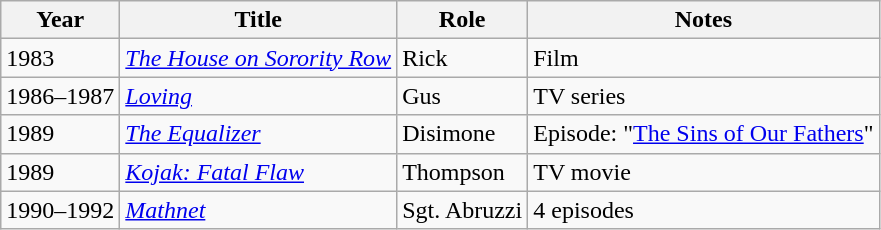<table class="wikitable sortable">
<tr>
<th>Year</th>
<th>Title</th>
<th>Role</th>
<th>Notes</th>
</tr>
<tr>
<td>1983</td>
<td><em><a href='#'>The House on Sorority Row</a></em></td>
<td>Rick</td>
<td>Film</td>
</tr>
<tr>
<td>1986–1987</td>
<td><em><a href='#'>Loving</a></em></td>
<td>Gus</td>
<td>TV series</td>
</tr>
<tr>
<td>1989</td>
<td><em><a href='#'>The Equalizer</a></em></td>
<td>Disimone</td>
<td>Episode: "<a href='#'>The Sins of Our Fathers</a>"</td>
</tr>
<tr>
<td>1989</td>
<td><em><a href='#'>Kojak: Fatal Flaw</a></em></td>
<td>Thompson</td>
<td>TV movie</td>
</tr>
<tr>
<td>1990–1992</td>
<td><em><a href='#'>Mathnet</a></em></td>
<td>Sgt. Abruzzi</td>
<td>4 episodes</td>
</tr>
</table>
